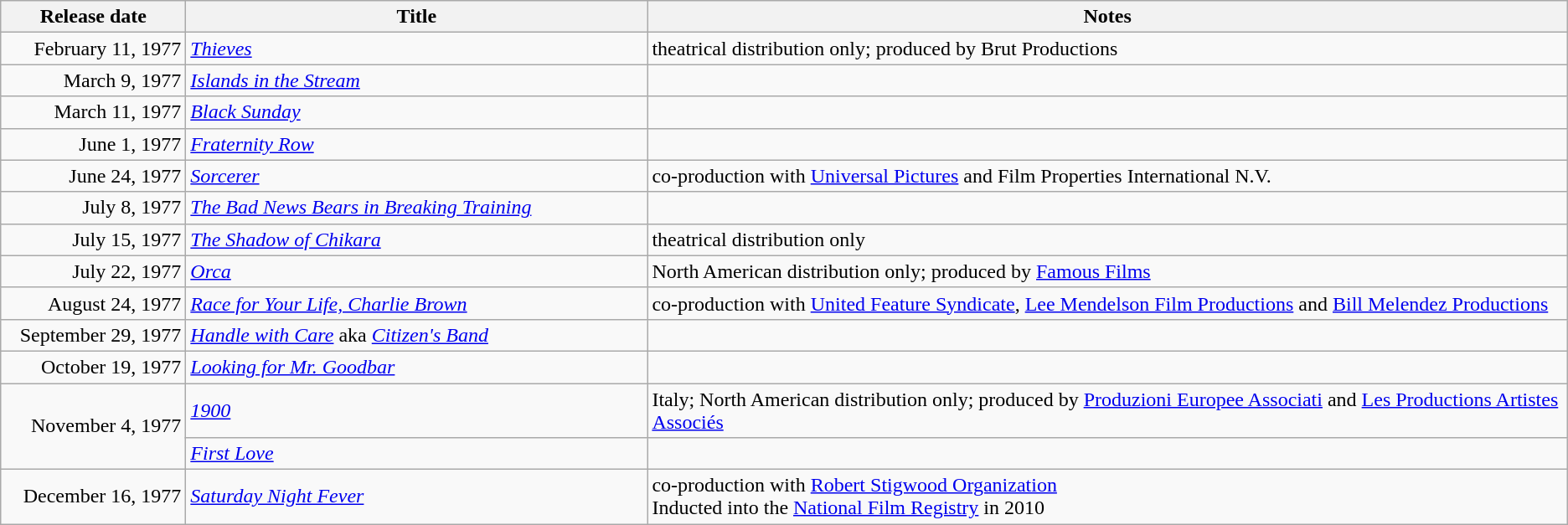<table class="wikitable sortable">
<tr>
<th style="width:8.75em;">Release date</th>
<th style="width:22.5em;">Title</th>
<th>Notes</th>
</tr>
<tr>
<td style="text-align:right;">February 11, 1977</td>
<td><em><a href='#'>Thieves</a></em></td>
<td>theatrical distribution only; produced by Brut Productions</td>
</tr>
<tr>
<td style="text-align:right;">March 9, 1977</td>
<td><em><a href='#'>Islands in the Stream</a></em></td>
<td></td>
</tr>
<tr>
<td style="text-align:right;">March 11, 1977</td>
<td><em><a href='#'>Black Sunday</a></em></td>
<td></td>
</tr>
<tr>
<td style="text-align:right;">June 1, 1977</td>
<td><em><a href='#'>Fraternity Row</a></em></td>
<td></td>
</tr>
<tr>
<td style="text-align:right;">June 24, 1977</td>
<td><em><a href='#'>Sorcerer</a></em></td>
<td>co-production with <a href='#'>Universal Pictures</a> and Film Properties International N.V.</td>
</tr>
<tr>
<td style="text-align:right;">July 8, 1977</td>
<td><em><a href='#'>The Bad News Bears in Breaking Training</a></em></td>
<td></td>
</tr>
<tr>
<td style="text-align:right;">July 15, 1977</td>
<td><em><a href='#'>The Shadow of Chikara</a></em></td>
<td>theatrical distribution only</td>
</tr>
<tr>
<td style="text-align:right;">July 22, 1977</td>
<td><em><a href='#'>Orca</a></em></td>
<td>North American distribution only; produced by <a href='#'>Famous Films</a></td>
</tr>
<tr>
<td style="text-align:right;">August 24, 1977</td>
<td><em><a href='#'>Race for Your Life, Charlie Brown</a></em></td>
<td>co-production with <a href='#'>United Feature Syndicate</a>, <a href='#'>Lee Mendelson Film Productions</a> and <a href='#'>Bill Melendez Productions</a></td>
</tr>
<tr>
<td style="text-align:right;">September 29, 1977</td>
<td><em><a href='#'>Handle with Care</a></em> aka <em><a href='#'>Citizen's Band</a></em></td>
<td></td>
</tr>
<tr>
<td style="text-align:right;">October 19, 1977</td>
<td><em><a href='#'>Looking for Mr. Goodbar</a></em></td>
<td></td>
</tr>
<tr>
<td style="text-align:right;" rowspan="2">November 4, 1977</td>
<td><em><a href='#'>1900</a></em></td>
<td>Italy; North American distribution only; produced by <a href='#'>Produzioni Europee Associati</a> and <a href='#'>Les Productions Artistes Associés</a></td>
</tr>
<tr>
<td><em><a href='#'>First Love</a></em></td>
<td></td>
</tr>
<tr>
<td style="text-align:right;">December 16, 1977</td>
<td><em><a href='#'>Saturday Night Fever</a></em></td>
<td>co-production with <a href='#'>Robert Stigwood Organization</a><br>Inducted into the <a href='#'>National Film Registry</a> in 2010</td>
</tr>
</table>
